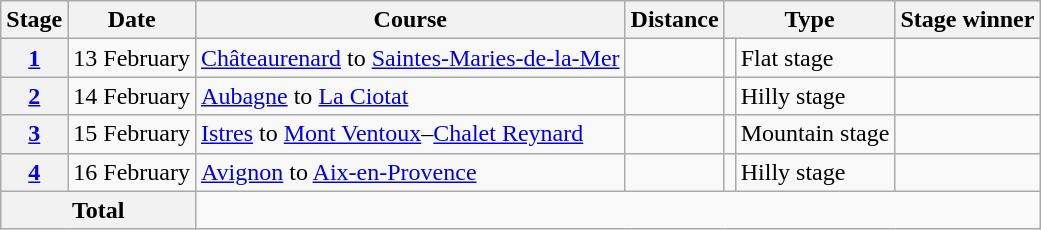<table class="wikitable">
<tr>
<th scope="col">Stage</th>
<th scope="col">Date</th>
<th scope="col">Course</th>
<th scope="col">Distance</th>
<th scope="col" colspan="2">Type</th>
<th scope="col">Stage winner</th>
</tr>
<tr>
<th scope="row"><a href='#'>1</a></th>
<td>13 February</td>
<td><a href='#'>Châteaurenard</a> to <a href='#'>Saintes-Maries-de-la-Mer</a></td>
<td style="text-align:center;"></td>
<td></td>
<td>Flat stage</td>
<td></td>
</tr>
<tr>
<th scope="row"><a href='#'>2</a></th>
<td>14 February</td>
<td><a href='#'>Aubagne</a> to <a href='#'>La Ciotat</a></td>
<td style="text-align:center;"></td>
<td></td>
<td>Hilly stage</td>
<td></td>
</tr>
<tr>
<th scope="row"><a href='#'>3</a></th>
<td>15 February</td>
<td><a href='#'>Istres</a> to <a href='#'>Mont Ventoux</a>–<a href='#'>Chalet Reynard</a></td>
<td style="text-align:center;"></td>
<td></td>
<td>Mountain stage</td>
<td></td>
</tr>
<tr>
<th scope="row"><a href='#'>4</a></th>
<td>16 February</td>
<td><a href='#'>Avignon</a> to <a href='#'>Aix-en-Provence</a></td>
<td style="text-align:center;"></td>
<td></td>
<td>Hilly stage</td>
<td></td>
</tr>
<tr>
<th colspan="2">Total</th>
<td colspan="5" style="text-align:center;"></td>
</tr>
</table>
